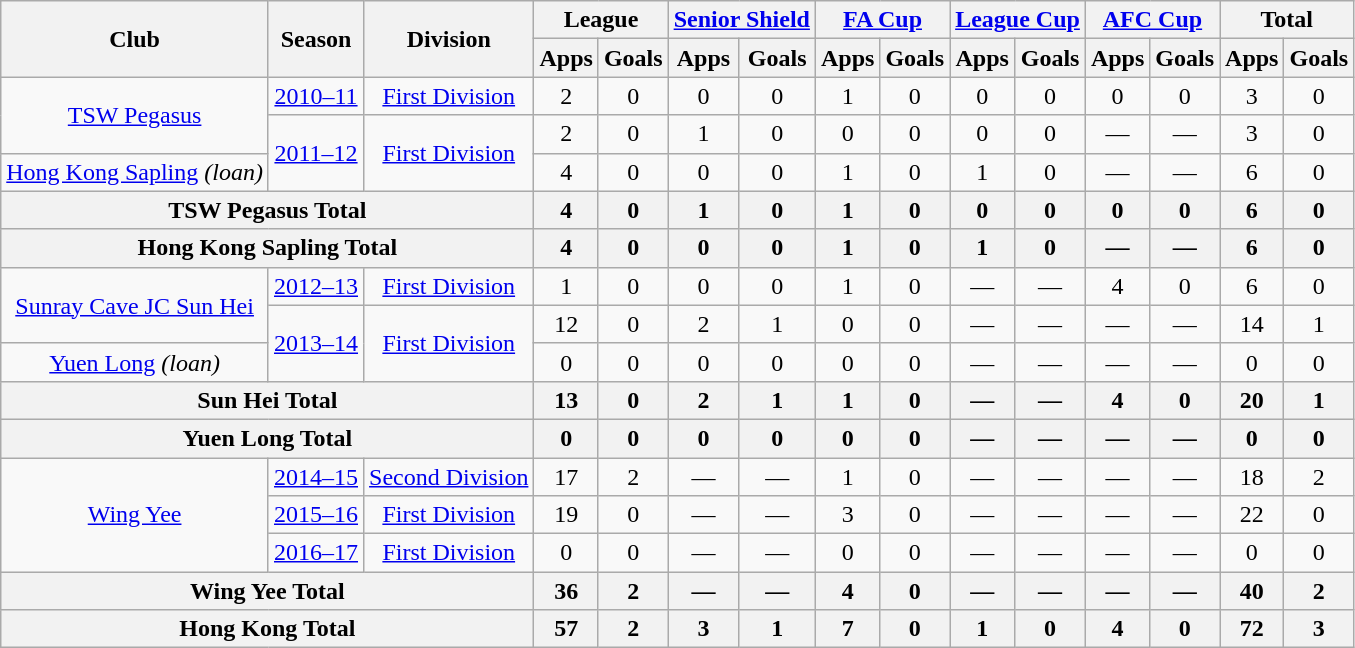<table class="wikitable" style="text-align: center;">
<tr>
<th rowspan="2">Club</th>
<th rowspan="2">Season</th>
<th rowspan="2">Division</th>
<th colspan="2">League</th>
<th colspan="2"><a href='#'>Senior Shield</a></th>
<th colspan="2"><a href='#'>FA Cup</a></th>
<th colspan="2"><a href='#'>League Cup</a></th>
<th colspan="2"><a href='#'>AFC Cup</a></th>
<th colspan="2">Total</th>
</tr>
<tr>
<th>Apps</th>
<th>Goals</th>
<th>Apps</th>
<th>Goals</th>
<th>Apps</th>
<th>Goals</th>
<th>Apps</th>
<th>Goals</th>
<th>Apps</th>
<th>Goals</th>
<th>Apps</th>
<th>Goals</th>
</tr>
<tr>
<td rowspan="2" align="center"><a href='#'>TSW Pegasus</a></td>
<td><a href='#'>2010–11</a></td>
<td><a href='#'>First Division</a></td>
<td>2</td>
<td>0</td>
<td>0</td>
<td>0</td>
<td>1</td>
<td>0</td>
<td>0</td>
<td>0</td>
<td>0</td>
<td>0</td>
<td>3</td>
<td>0</td>
</tr>
<tr>
<td rowspan="2"><a href='#'>2011–12</a></td>
<td rowspan="2"><a href='#'>First Division</a></td>
<td>2</td>
<td>0</td>
<td>1</td>
<td>0</td>
<td>0</td>
<td>0</td>
<td>0</td>
<td>0</td>
<td>—</td>
<td>—</td>
<td>3</td>
<td>0</td>
</tr>
<tr>
<td rowspan="1" align="center"><a href='#'>Hong Kong Sapling</a> <em>(loan)</em></td>
<td>4</td>
<td>0</td>
<td>0</td>
<td>0</td>
<td>1</td>
<td>0</td>
<td>1</td>
<td>0</td>
<td>—</td>
<td>—</td>
<td>6</td>
<td>0</td>
</tr>
<tr>
<th colspan="3">TSW Pegasus Total</th>
<th>4</th>
<th>0</th>
<th>1</th>
<th>0</th>
<th>1</th>
<th>0</th>
<th>0</th>
<th>0</th>
<th>0</th>
<th>0</th>
<th>6</th>
<th>0</th>
</tr>
<tr>
<th colspan="3">Hong Kong Sapling Total</th>
<th>4</th>
<th>0</th>
<th>0</th>
<th>0</th>
<th>1</th>
<th>0</th>
<th>1</th>
<th>0</th>
<th>—</th>
<th>—</th>
<th>6</th>
<th>0</th>
</tr>
<tr>
<td rowspan="2" align="center"><a href='#'>Sunray Cave JC Sun Hei</a></td>
<td><a href='#'>2012–13</a></td>
<td><a href='#'>First Division</a></td>
<td>1</td>
<td>0</td>
<td>0</td>
<td>0</td>
<td>1</td>
<td>0</td>
<td>—</td>
<td>—</td>
<td>4</td>
<td>0</td>
<td>6</td>
<td>0</td>
</tr>
<tr>
<td rowspan="2"><a href='#'>2013–14</a></td>
<td rowspan="2"><a href='#'>First Division</a></td>
<td>12</td>
<td>0</td>
<td>2</td>
<td>1</td>
<td>0</td>
<td>0</td>
<td>—</td>
<td>—</td>
<td>—</td>
<td>—</td>
<td>14</td>
<td>1</td>
</tr>
<tr>
<td rowspan="1" align="center"><a href='#'>Yuen Long</a> <em>(loan)</em></td>
<td>0</td>
<td>0</td>
<td>0</td>
<td>0</td>
<td>0</td>
<td>0</td>
<td>—</td>
<td>—</td>
<td>—</td>
<td>—</td>
<td>0</td>
<td>0</td>
</tr>
<tr>
<th colspan="3">Sun Hei Total</th>
<th>13</th>
<th>0</th>
<th>2</th>
<th>1</th>
<th>1</th>
<th>0</th>
<th>—</th>
<th>—</th>
<th>4</th>
<th>0</th>
<th>20</th>
<th>1</th>
</tr>
<tr>
<th colspan="3">Yuen Long Total</th>
<th>0</th>
<th>0</th>
<th>0</th>
<th>0</th>
<th>0</th>
<th>0</th>
<th>—</th>
<th>—</th>
<th>—</th>
<th>—</th>
<th>0</th>
<th>0</th>
</tr>
<tr>
<td rowspan="3" align="center"><a href='#'>Wing Yee</a></td>
<td><a href='#'>2014–15</a></td>
<td><a href='#'>Second Division</a></td>
<td>17</td>
<td>2</td>
<td>—</td>
<td>—</td>
<td>1</td>
<td>0</td>
<td>—</td>
<td>—</td>
<td>—</td>
<td>—</td>
<td>18</td>
<td>2</td>
</tr>
<tr>
<td><a href='#'>2015–16</a></td>
<td><a href='#'>First Division</a></td>
<td>19</td>
<td>0</td>
<td>—</td>
<td>—</td>
<td>3</td>
<td>0</td>
<td>—</td>
<td>—</td>
<td>—</td>
<td>—</td>
<td>22</td>
<td>0</td>
</tr>
<tr>
<td><a href='#'>2016–17</a></td>
<td><a href='#'>First Division</a></td>
<td>0</td>
<td>0</td>
<td>—</td>
<td>—</td>
<td>0</td>
<td>0</td>
<td>—</td>
<td>—</td>
<td>—</td>
<td>—</td>
<td>0</td>
<td>0</td>
</tr>
<tr>
<th colspan="3">Wing Yee Total</th>
<th>36</th>
<th>2</th>
<th>—</th>
<th>—</th>
<th>4</th>
<th>0</th>
<th>—</th>
<th>—</th>
<th>—</th>
<th>—</th>
<th>40</th>
<th>2</th>
</tr>
<tr>
<th colspan="3">Hong Kong Total</th>
<th>57</th>
<th>2</th>
<th>3</th>
<th>1</th>
<th>7</th>
<th>0</th>
<th>1</th>
<th>0</th>
<th>4</th>
<th>0</th>
<th>72</th>
<th>3</th>
</tr>
</table>
